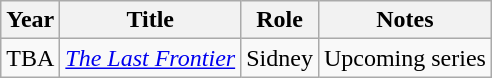<table class="wikitable sortable">
<tr>
<th>Year</th>
<th>Title</th>
<th>Role</th>
<th class="unsortable">Notes</th>
</tr>
<tr>
<td>TBA</td>
<td><em><a href='#'>The Last Frontier</a></em></td>
<td>Sidney</td>
<td>Upcoming series</td>
</tr>
</table>
